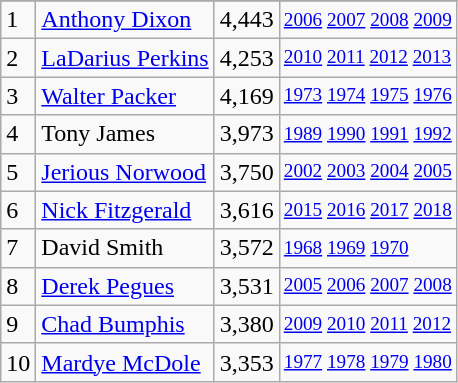<table class="wikitable">
<tr>
</tr>
<tr>
<td>1</td>
<td><a href='#'>Anthony Dixon</a></td>
<td><abbr>4,443</abbr></td>
<td style="font-size:80%;"><a href='#'>2006</a> <a href='#'>2007</a> <a href='#'>2008</a> <a href='#'>2009</a></td>
</tr>
<tr>
<td>2</td>
<td><a href='#'>LaDarius Perkins</a></td>
<td><abbr>4,253</abbr></td>
<td style="font-size:80%;"><a href='#'>2010</a> <a href='#'>2011</a> <a href='#'>2012</a> <a href='#'>2013</a></td>
</tr>
<tr>
<td>3</td>
<td><a href='#'>Walter Packer</a></td>
<td><abbr>4,169</abbr></td>
<td style="font-size:80%;"><a href='#'>1973</a> <a href='#'>1974</a> <a href='#'>1975</a> <a href='#'>1976</a></td>
</tr>
<tr>
<td>4</td>
<td>Tony James</td>
<td><abbr>3,973</abbr></td>
<td style="font-size:80%;"><a href='#'>1989</a> <a href='#'>1990</a> <a href='#'>1991</a> <a href='#'>1992</a></td>
</tr>
<tr>
<td>5</td>
<td><a href='#'>Jerious Norwood</a></td>
<td><abbr>3,750</abbr></td>
<td style="font-size:80%;"><a href='#'>2002</a> <a href='#'>2003</a> <a href='#'>2004</a> <a href='#'>2005</a></td>
</tr>
<tr>
<td>6</td>
<td><a href='#'>Nick Fitzgerald</a></td>
<td><abbr>3,616</abbr></td>
<td style="font-size:80%;"><a href='#'>2015</a> <a href='#'>2016</a> <a href='#'>2017</a> <a href='#'>2018</a></td>
</tr>
<tr>
<td>7</td>
<td>David Smith</td>
<td><abbr>3,572</abbr></td>
<td style="font-size:80%;"><a href='#'>1968</a> <a href='#'>1969</a> <a href='#'>1970</a></td>
</tr>
<tr>
<td>8</td>
<td><a href='#'>Derek Pegues</a></td>
<td><abbr>3,531</abbr></td>
<td style="font-size:80%;"><a href='#'>2005</a> <a href='#'>2006</a> <a href='#'>2007</a> <a href='#'>2008</a></td>
</tr>
<tr>
<td>9</td>
<td><a href='#'>Chad Bumphis</a></td>
<td><abbr>3,380</abbr></td>
<td style="font-size:80%;"><a href='#'>2009</a> <a href='#'>2010</a> <a href='#'>2011</a> <a href='#'>2012</a></td>
</tr>
<tr>
<td>10</td>
<td><a href='#'>Mardye McDole</a></td>
<td><abbr>3,353</abbr></td>
<td style="font-size:80%;"><a href='#'>1977</a> <a href='#'>1978</a> <a href='#'>1979</a> <a href='#'>1980</a></td>
</tr>
</table>
